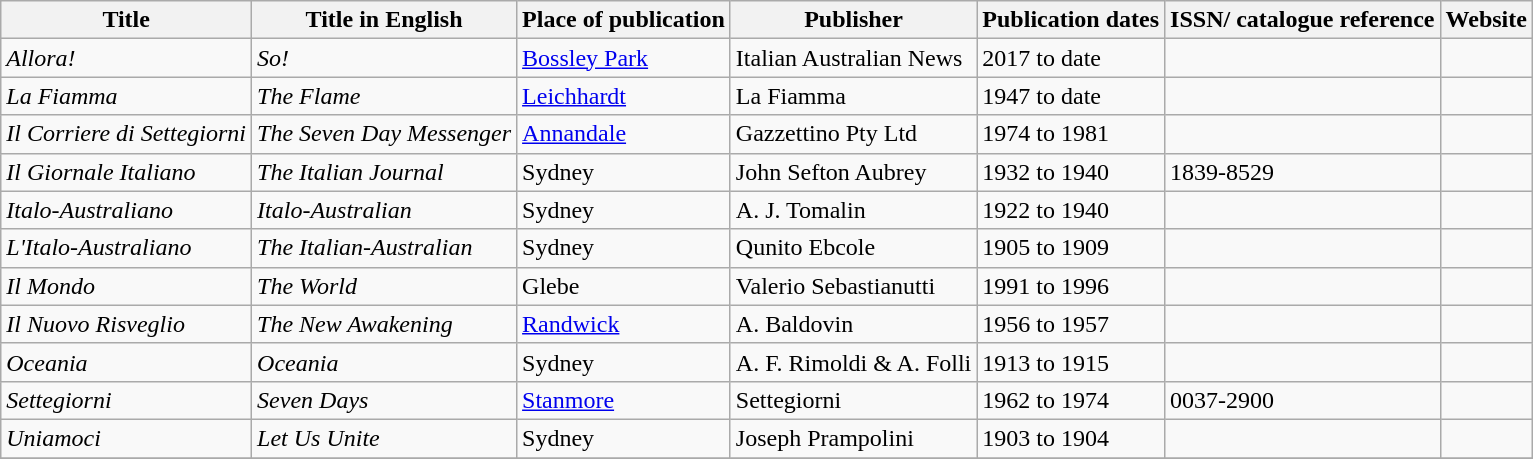<table class="wikitable sortable">
<tr>
<th>Title</th>
<th>Title in English</th>
<th>Place of publication</th>
<th>Publisher</th>
<th>Publication dates</th>
<th>ISSN/ catalogue reference</th>
<th>Website</th>
</tr>
<tr>
<td><em>Allora!</em></td>
<td><em>So!</em></td>
<td><a href='#'>Bossley Park</a></td>
<td>Italian Australian News</td>
<td>2017 to date</td>
<td></td>
<td></td>
</tr>
<tr>
<td><em>La Fiamma</em></td>
<td><em>The Flame</em></td>
<td><a href='#'>Leichhardt</a></td>
<td>La Fiamma</td>
<td>1947 to date</td>
<td></td>
<td></td>
</tr>
<tr>
<td><em>Il Corriere di Settegiorni</em></td>
<td><em>The Seven Day Messenger</em></td>
<td><a href='#'>Annandale</a></td>
<td>Gazzettino Pty Ltd</td>
<td>1974 to 1981</td>
<td></td>
<td></td>
</tr>
<tr>
<td><em>Il Giornale Italiano</em></td>
<td><em>The Italian Journal</em></td>
<td>Sydney</td>
<td>John Sefton Aubrey</td>
<td>1932 to 1940</td>
<td>1839-8529 </td>
<td></td>
</tr>
<tr>
<td><em>Italo-Australiano</em></td>
<td><em>Italo-Australian</em></td>
<td>Sydney</td>
<td>A. J. Tomalin</td>
<td>1922 to 1940</td>
<td></td>
<td></td>
</tr>
<tr>
<td><em>L'Italo-Australiano</em></td>
<td><em>The Italian-Australian</em></td>
<td>Sydney</td>
<td>Qunito Ebcole</td>
<td>1905 to 1909</td>
<td></td>
<td></td>
</tr>
<tr>
<td><em>Il Mondo</em></td>
<td><em>The World</em></td>
<td>Glebe</td>
<td>Valerio Sebastianutti</td>
<td>1991 to 1996</td>
<td></td>
<td></td>
</tr>
<tr>
<td><em>Il Nuovo Risveglio</em></td>
<td><em>The New Awakening</em></td>
<td><a href='#'>Randwick</a></td>
<td>A. Baldovin</td>
<td>1956 to 1957</td>
<td></td>
<td></td>
</tr>
<tr>
<td><em>Oceania</em></td>
<td><em>Oceania</em></td>
<td>Sydney</td>
<td>A. F. Rimoldi & A. Folli</td>
<td>1913 to 1915</td>
<td></td>
<td></td>
</tr>
<tr>
<td><em>Settegiorni</em></td>
<td><em>Seven Days</em></td>
<td><a href='#'>Stanmore</a></td>
<td>Settegiorni</td>
<td>1962 to 1974</td>
<td>0037-2900 </td>
<td></td>
</tr>
<tr>
<td><em>Uniamoci</em></td>
<td><em>Let Us Unite</em></td>
<td>Sydney</td>
<td>Joseph Prampolini</td>
<td>1903 to 1904</td>
<td></td>
<td></td>
</tr>
<tr>
</tr>
</table>
